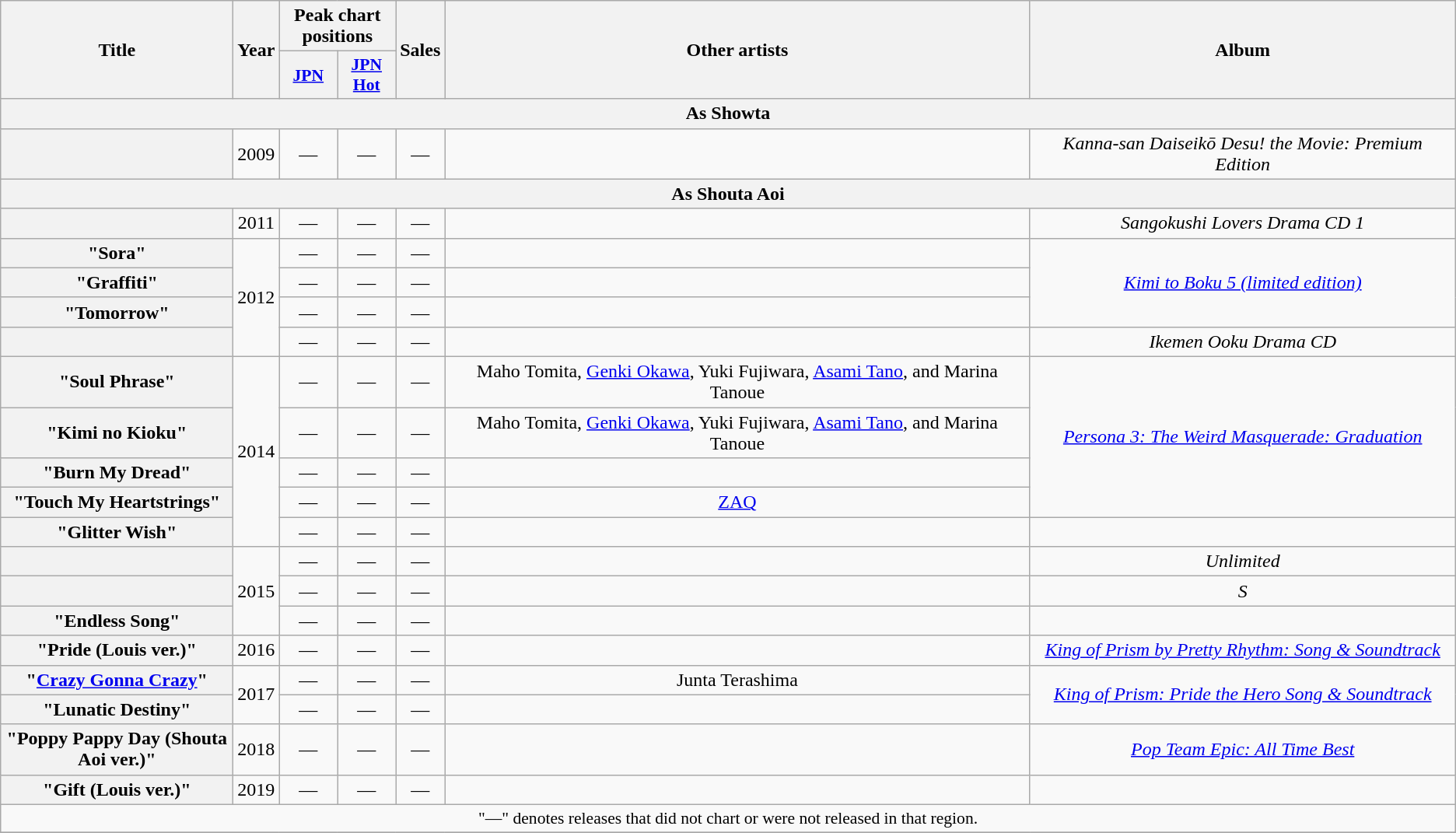<table class="wikitable plainrowheaders" style="text-align:center;">
<tr>
<th scope="col" rowspan="2" style="width:12em;">Title</th>
<th scope="col" rowspan="2">Year</th>
<th scope="col" colspan="2">Peak chart positions</th>
<th scope="col" rowspan="2">Sales</th>
<th scope="col" rowspan="2">Other artists</th>
<th scope="col" rowspan="2">Album</th>
</tr>
<tr>
<th scope="col" style="width:3em;font-size:90%;"><a href='#'>JPN</a></th>
<th scope="col" style="width:3em;font-size:90%;"><a href='#'>JPN<br>Hot</a><br></th>
</tr>
<tr>
<th scope="col" colspan="7">As Showta</th>
</tr>
<tr>
<th scope="row"></th>
<td>2009</td>
<td>—</td>
<td>—</td>
<td>—</td>
<td></td>
<td><em>Kanna-san Daiseikō Desu! the Movie: Premium Edition</em></td>
</tr>
<tr>
<th scope="col" colspan="7">As Shouta Aoi</th>
</tr>
<tr>
<th scope="row"></th>
<td>2011</td>
<td>—</td>
<td>—</td>
<td>—</td>
<td></td>
<td><em>Sangokushi Lovers Drama CD 1</em></td>
</tr>
<tr>
<th scope="row">"Sora"</th>
<td rowspan="4">2012</td>
<td>—</td>
<td>—</td>
<td>—</td>
<td></td>
<td rowspan="3"><em><a href='#'>Kimi to Boku 5 (limited edition)</a></em></td>
</tr>
<tr>
<th scope="row">"Graffiti"</th>
<td>—</td>
<td>—</td>
<td>—</td>
<td></td>
</tr>
<tr>
<th scope="row">"Tomorrow"</th>
<td>—</td>
<td>—</td>
<td>—</td>
<td></td>
</tr>
<tr>
<th scope="row"></th>
<td>—</td>
<td>—</td>
<td>—</td>
<td></td>
<td><em>Ikemen Ooku Drama CD</em></td>
</tr>
<tr>
<th scope="row">"Soul Phrase"</th>
<td rowspan="5">2014</td>
<td>—</td>
<td>—</td>
<td>—</td>
<td>Maho Tomita, <a href='#'>Genki Okawa</a>, Yuki Fujiwara, <a href='#'>Asami Tano</a>, and Marina Tanoue</td>
<td rowspan="4"><em><a href='#'>Persona 3: The Weird Masquerade: Graduation</a></em></td>
</tr>
<tr>
<th scope="row">"Kimi no Kioku"</th>
<td>—</td>
<td>—</td>
<td>—</td>
<td>Maho Tomita, <a href='#'>Genki Okawa</a>, Yuki Fujiwara, <a href='#'>Asami Tano</a>, and Marina Tanoue</td>
</tr>
<tr>
<th scope="row">"Burn My Dread"</th>
<td>—</td>
<td>—</td>
<td>—</td>
<td></td>
</tr>
<tr>
<th scope="row">"Touch My Heartstrings"</th>
<td>—</td>
<td>—</td>
<td>—</td>
<td><a href='#'>ZAQ</a></td>
</tr>
<tr>
<th scope="row">"Glitter Wish"</th>
<td>—</td>
<td>—</td>
<td>—</td>
<td></td>
<td></td>
</tr>
<tr>
<th scope="row"></th>
<td rowspan="3">2015</td>
<td>—</td>
<td>—</td>
<td>—</td>
<td></td>
<td><em>Unlimited</em></td>
</tr>
<tr>
<th scope="row"></th>
<td>—</td>
<td>—</td>
<td>—</td>
<td></td>
<td><em>S</em></td>
</tr>
<tr>
<th scope="row">"Endless Song"</th>
<td>—</td>
<td>—</td>
<td>—</td>
<td></td>
<td></td>
</tr>
<tr>
<th scope="row">"Pride (Louis ver.)"</th>
<td>2016</td>
<td>—</td>
<td>—</td>
<td>—</td>
<td></td>
<td><em><a href='#'>King of Prism by Pretty Rhythm: Song & Soundtrack</a></em></td>
</tr>
<tr>
<th scope="row">"<a href='#'>Crazy Gonna Crazy</a>"</th>
<td rowspan="2">2017</td>
<td>—</td>
<td>—</td>
<td>—</td>
<td>Junta Terashima</td>
<td rowspan="2"><em><a href='#'>King of Prism: Pride the Hero Song & Soundtrack</a></em></td>
</tr>
<tr>
<th scope="row">"Lunatic Destiny"</th>
<td>—</td>
<td>—</td>
<td>—</td>
<td></td>
</tr>
<tr>
<th scope="row">"Poppy Pappy Day (Shouta Aoi ver.)"</th>
<td>2018</td>
<td>—</td>
<td>—</td>
<td>—</td>
<td></td>
<td><em><a href='#'>Pop Team Epic: All Time Best</a></em></td>
</tr>
<tr>
<th scope="row">"Gift (Louis ver.)"</th>
<td>2019</td>
<td>—</td>
<td>—</td>
<td>—</td>
<td></td>
<td></td>
</tr>
<tr>
<td colspan="7" style="font-size:90%;">"—" denotes releases that did not chart or were not released in that region.</td>
</tr>
<tr>
</tr>
</table>
